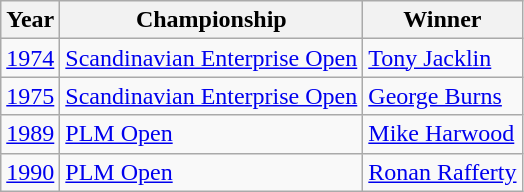<table class="sortable wikitable">
<tr>
<th>Year</th>
<th>Championship</th>
<th>Winner</th>
</tr>
<tr>
<td align=center><a href='#'>1974</a></td>
<td><a href='#'>Scandinavian Enterprise Open</a></td>
<td> <a href='#'>Tony Jacklin</a></td>
</tr>
<tr>
<td align=center><a href='#'>1975</a></td>
<td><a href='#'>Scandinavian Enterprise Open</a></td>
<td> <a href='#'>George Burns</a></td>
</tr>
<tr>
<td align=center><a href='#'>1989</a></td>
<td><a href='#'>PLM Open</a></td>
<td> <a href='#'>Mike Harwood</a></td>
</tr>
<tr>
<td align=center><a href='#'>1990</a></td>
<td><a href='#'>PLM Open</a></td>
<td> <a href='#'>Ronan Rafferty</a></td>
</tr>
</table>
